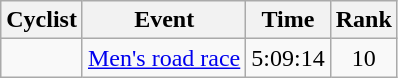<table class="wikitable sortable" style="text-align:center">
<tr>
<th>Cyclist</th>
<th>Event</th>
<th>Time</th>
<th>Rank</th>
</tr>
<tr>
<td align=left></td>
<td align=left rowspan=4><a href='#'>Men's road race</a></td>
<td>5:09:14</td>
<td>10</td>
</tr>
</table>
